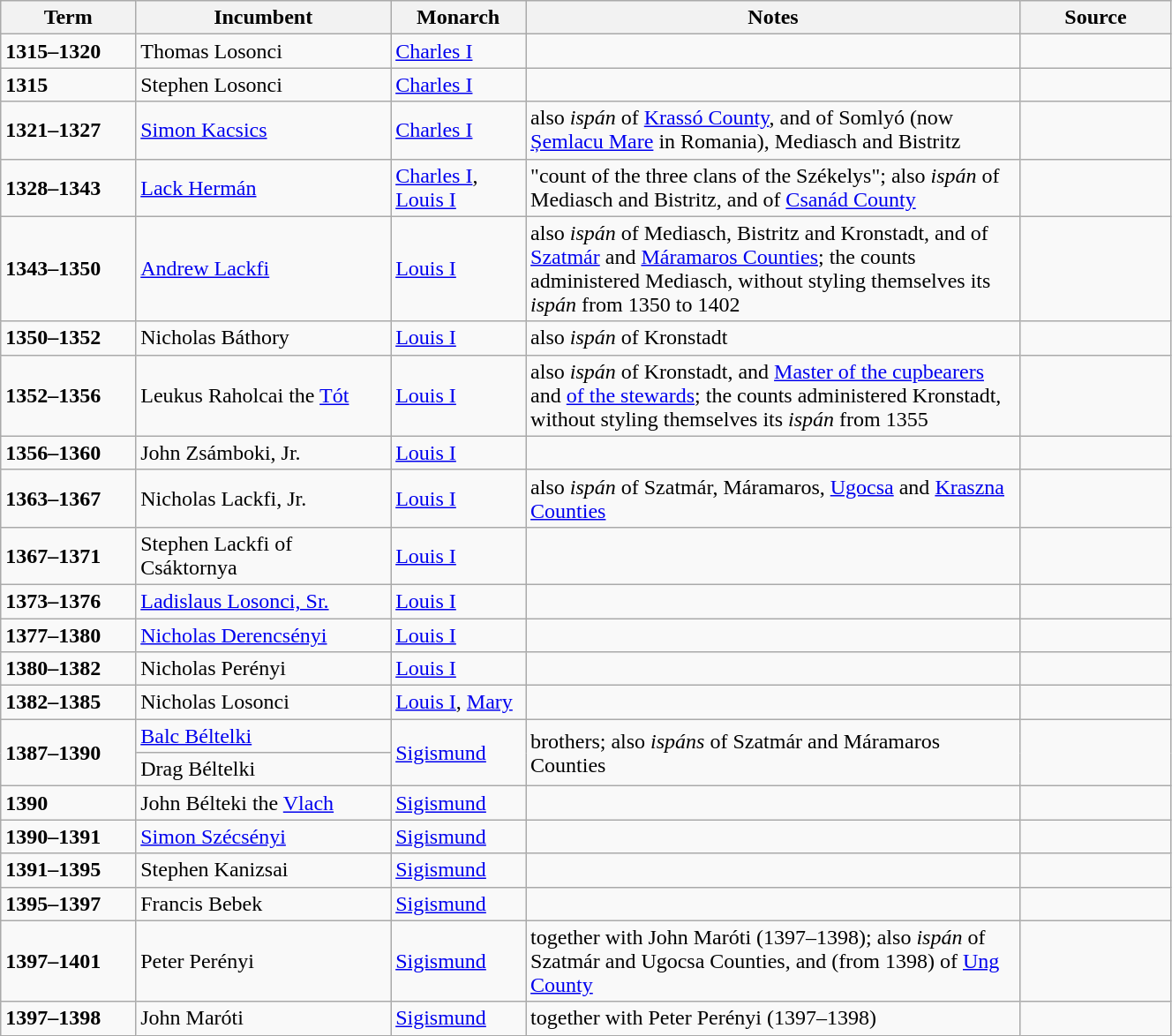<table class="wikitable" style="width: 70%">
<tr>
<th scope="col" width="9%">Term</th>
<th scope="col" width="17%">Incumbent</th>
<th scope="col" width="9%">Monarch</th>
<th scope="col" width="33%">Notes</th>
<th scope="col" width="10%">Source</th>
</tr>
<tr>
<td><strong>1315–1320</strong></td>
<td>Thomas Losonci</td>
<td><a href='#'>Charles I</a></td>
<td></td>
<td></td>
</tr>
<tr>
<td><strong>1315</strong></td>
<td>Stephen Losonci</td>
<td><a href='#'>Charles I</a></td>
<td></td>
<td></td>
</tr>
<tr>
<td><strong>1321–1327</strong></td>
<td><a href='#'>Simon Kacsics</a></td>
<td><a href='#'>Charles I</a></td>
<td>also <em>ispán</em> of <a href='#'>Krassó County</a>, and of Somlyó (now <a href='#'>Șemlacu Mare</a> in Romania), Mediasch and Bistritz</td>
<td></td>
</tr>
<tr>
<td><strong>1328–1343</strong></td>
<td><a href='#'>Lack Hermán</a></td>
<td><a href='#'>Charles I</a>, <a href='#'>Louis I</a></td>
<td>"count of the three clans of the Székelys"; also <em>ispán</em> of Mediasch and Bistritz, and of <a href='#'>Csanád County</a></td>
<td></td>
</tr>
<tr>
<td><strong>1343–1350</strong></td>
<td><a href='#'>Andrew Lackfi</a></td>
<td><a href='#'>Louis I</a></td>
<td>also <em>ispán</em> of Mediasch, Bistritz and Kronstadt, and of <a href='#'>Szatmár</a> and <a href='#'>Máramaros Counties</a>; the counts administered Mediasch, without styling themselves its <em>ispán</em> from 1350 to 1402</td>
<td></td>
</tr>
<tr>
<td><strong>1350–1352</strong></td>
<td>Nicholas Báthory</td>
<td><a href='#'>Louis I</a></td>
<td>also <em>ispán</em> of Kronstadt</td>
<td></td>
</tr>
<tr>
<td><strong>1352–1356</strong></td>
<td>Leukus Raholcai the <a href='#'>Tót</a></td>
<td><a href='#'>Louis I</a></td>
<td>also <em>ispán</em> of Kronstadt, and <a href='#'>Master of the cupbearers</a> and <a href='#'>of the stewards</a>; the counts administered Kronstadt, without styling themselves its <em>ispán</em> from 1355</td>
<td></td>
</tr>
<tr>
<td><strong>1356–1360</strong></td>
<td>John Zsámboki, Jr.</td>
<td><a href='#'>Louis I</a></td>
<td></td>
<td></td>
</tr>
<tr>
<td><strong>1363–1367</strong></td>
<td>Nicholas Lackfi, Jr.</td>
<td><a href='#'>Louis I</a></td>
<td>also <em>ispán</em> of Szatmár, Máramaros, <a href='#'>Ugocsa</a> and <a href='#'>Kraszna Counties</a></td>
<td></td>
</tr>
<tr>
<td><strong>1367–1371</strong></td>
<td>Stephen Lackfi of Csáktornya</td>
<td><a href='#'>Louis I</a></td>
<td></td>
<td></td>
</tr>
<tr>
<td><strong>1373–1376</strong></td>
<td><a href='#'>Ladislaus Losonci, Sr.</a></td>
<td><a href='#'>Louis I</a></td>
<td></td>
<td></td>
</tr>
<tr>
<td><strong>1377–1380</strong></td>
<td><a href='#'>Nicholas Derencsényi</a></td>
<td><a href='#'>Louis I</a></td>
<td></td>
<td></td>
</tr>
<tr>
<td><strong>1380–1382</strong></td>
<td>Nicholas Perényi</td>
<td><a href='#'>Louis I</a></td>
<td></td>
<td></td>
</tr>
<tr>
<td><strong>1382–1385</strong></td>
<td>Nicholas Losonci</td>
<td><a href='#'>Louis I</a>, <a href='#'>Mary</a></td>
<td></td>
<td></td>
</tr>
<tr>
<td rowspan="2"><strong>1387–1390</strong></td>
<td><a href='#'>Balc Béltelki</a></td>
<td rowspan="2"><a href='#'>Sigismund</a></td>
<td rowspan="2">brothers; also <em>ispáns</em> of Szatmár and Máramaros Counties</td>
<td rowspan="2"></td>
</tr>
<tr>
<td>Drag Béltelki</td>
</tr>
<tr>
<td><strong>1390</strong></td>
<td>John Bélteki the <a href='#'>Vlach</a></td>
<td><a href='#'>Sigismund</a></td>
<td></td>
<td></td>
</tr>
<tr>
<td><strong>1390–1391</strong></td>
<td><a href='#'>Simon Szécsényi</a></td>
<td><a href='#'>Sigismund</a></td>
<td></td>
<td></td>
</tr>
<tr>
<td><strong>1391–1395</strong></td>
<td>Stephen Kanizsai</td>
<td><a href='#'>Sigismund</a></td>
<td></td>
<td></td>
</tr>
<tr>
<td><strong>1395–1397</strong></td>
<td>Francis Bebek</td>
<td><a href='#'>Sigismund</a></td>
<td></td>
<td></td>
</tr>
<tr>
<td><strong>1397–1401</strong></td>
<td>Peter Perényi</td>
<td><a href='#'>Sigismund</a></td>
<td>together with John Maróti (1397–1398); also <em>ispán</em> of Szatmár and Ugocsa Counties, and (from 1398) of <a href='#'>Ung County</a></td>
<td></td>
</tr>
<tr>
<td><strong>1397–1398</strong></td>
<td>John Maróti</td>
<td><a href='#'>Sigismund</a></td>
<td>together with Peter Perényi (1397–1398)</td>
<td></td>
</tr>
</table>
